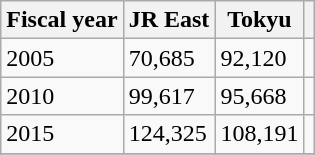<table class="wikitable">
<tr>
<th>Fiscal year</th>
<th>JR East</th>
<th>Tokyu</th>
<th></th>
</tr>
<tr>
<td>2005</td>
<td>70,685</td>
<td>92,120</td>
<td></td>
</tr>
<tr>
<td>2010</td>
<td>99,617</td>
<td>95,668</td>
<td></td>
</tr>
<tr>
<td>2015</td>
<td>124,325</td>
<td>108,191</td>
<td></td>
</tr>
<tr>
</tr>
</table>
